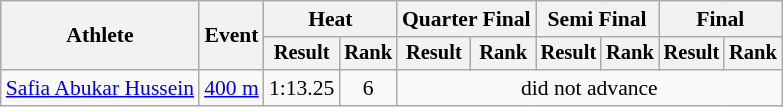<table class=wikitable style="font-size:90%">
<tr>
<th rowspan="2">Athlete</th>
<th rowspan="2">Event</th>
<th colspan="2">Heat</th>
<th colspan="2">Quarter Final</th>
<th colspan="2">Semi Final</th>
<th colspan="2">Final</th>
</tr>
<tr style="font-size:95%">
<th scope="col">Result</th>
<th scope="col">Rank</th>
<th scope="col">Result</th>
<th scope="col">Rank</th>
<th scope="col">Result</th>
<th scope="col">Rank</th>
<th scope="col">Result</th>
<th scope="col">Rank</th>
</tr>
<tr align=center>
<td align=left><a href='#'>Safia Abukar Hussein</a></td>
<td align=left><a href='#'>400 m</a></td>
<td>1:13.25</td>
<td>6</td>
<td colspan=6>did not advance</td>
</tr>
</table>
